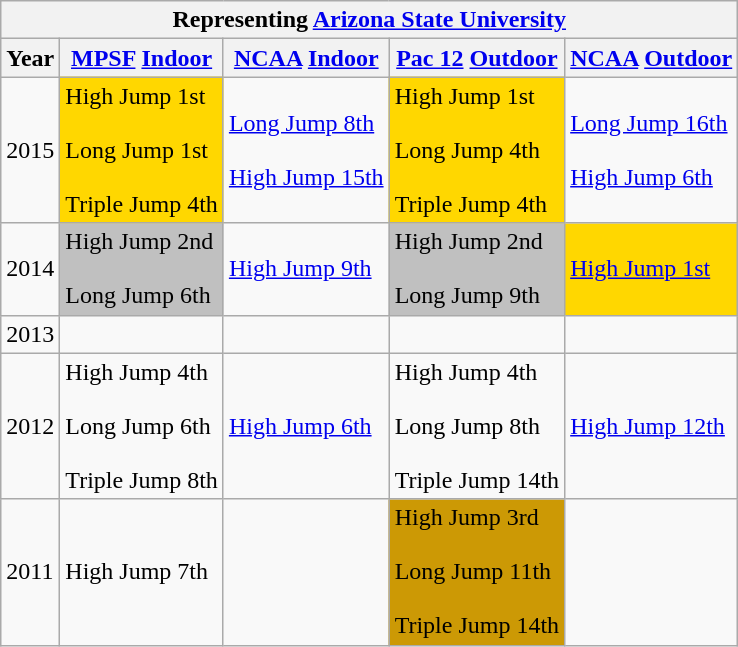<table class="wikitable sortable">
<tr>
<th colspan="7">Representing <a href='#'>Arizona State University</a></th>
</tr>
<tr>
<th>Year</th>
<th><a href='#'>MPSF</a> <a href='#'>Indoor</a></th>
<th><a href='#'>NCAA</a> <a href='#'>Indoor</a></th>
<th><a href='#'>Pac 12</a> <a href='#'>Outdoor</a></th>
<th><a href='#'>NCAA</a> <a href='#'>Outdoor</a></th>
</tr>
<tr>
<td>2015</td>
<td bgcolor=gold>High Jump 1st<br><br>Long Jump 1st<br><br>Triple Jump 4th<br></td>
<td><a href='#'>Long Jump 8th<br></a><br><a href='#'>High Jump 15th<br></a></td>
<td bgcolor=gold>High Jump 1st<br><br>Long Jump 4th<br><br>Triple Jump 4th<br></td>
<td><a href='#'>Long Jump 16th<br></a><br><a href='#'>High Jump 6th<br></a></td>
</tr>
<tr>
<td>2014</td>
<td bgcolor=silver>High Jump 2nd<br><br>Long Jump 6th<br></td>
<td><a href='#'>High Jump 9th<br></a></td>
<td bgcolor=silver>High Jump 2nd<br><br>Long Jump 9th<br></td>
<td bgcolor=gold><a href='#'>High Jump 1st<br></a></td>
</tr>
<tr>
<td>2013</td>
<td></td>
<td></td>
<td></td>
<td></td>
</tr>
<tr>
<td>2012</td>
<td>High Jump 4th<br><br>Long Jump 6th<br><br>Triple Jump 8th<br></td>
<td><a href='#'>High Jump 6th<br></a></td>
<td>High Jump 4th<br><br>Long Jump 8th<br><br>Triple Jump 14th<br></td>
<td><a href='#'>High Jump 12th<br></a></td>
</tr>
<tr>
<td>2011</td>
<td>High Jump 7th<br></td>
<td></td>
<td bgcolor=cc9905>High Jump 3rd<br><br>Long Jump 11th<br><br>Triple Jump 14th<br></td>
<td></td>
</tr>
</table>
